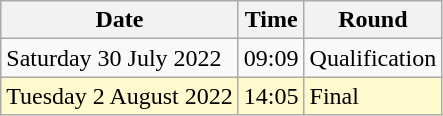<table class = "wikitable">
<tr>
<th>Date</th>
<th>Time</th>
<th>Round</th>
</tr>
<tr>
<td>Saturday 30 July 2022</td>
<td>09:09</td>
<td>Qualification</td>
</tr>
<tr>
<td style=background:lemonchiffon>Tuesday 2 August 2022</td>
<td style=background:lemonchiffon>14:05</td>
<td style=background:lemonchiffon>Final</td>
</tr>
</table>
